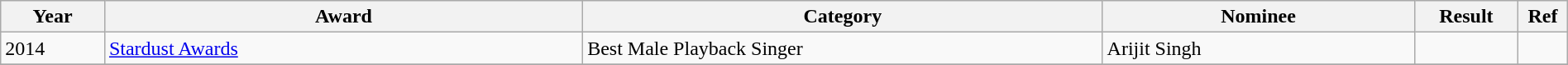<table class="wikitable plainrowheaders" width="100%" textcolor:#000;">
<tr>
<th width=5%>Year</th>
<th width=23%>Award</th>
<th width=25%>Category</th>
<th width=15%>Nominee</th>
<th width=5%>Result</th>
<th width=2%>Ref</th>
</tr>
<tr>
<td>2014</td>
<td><a href='#'>Stardust Awards</a></td>
<td>Best Male Playback Singer</td>
<td>Arijit Singh</td>
<td></td>
<td></td>
</tr>
<tr>
</tr>
</table>
